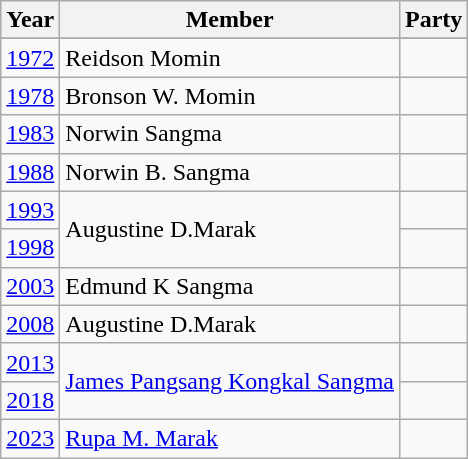<table class="wikitable sortable">
<tr>
<th>Year</th>
<th>Member</th>
<th colspan="2">Party</th>
</tr>
<tr>
</tr>
<tr>
<td><a href='#'>1972</a></td>
<td>Reidson Momin</td>
<td></td>
</tr>
<tr>
<td><a href='#'>1978</a></td>
<td>Bronson W. Momin</td>
</tr>
<tr>
<td><a href='#'>1983</a></td>
<td>Norwin Sangma</td>
<td></td>
</tr>
<tr>
<td><a href='#'>1988</a></td>
<td>Norwin B. Sangma</td>
</tr>
<tr>
<td><a href='#'>1993</a></td>
<td rowspan=2>Augustine D.Marak</td>
<td></td>
</tr>
<tr>
<td><a href='#'>1998</a></td>
</tr>
<tr>
<td><a href='#'>2003</a></td>
<td>Edmund K Sangma</td>
<td></td>
</tr>
<tr>
<td><a href='#'>2008</a></td>
<td>Augustine D.Marak</td>
<td></td>
</tr>
<tr>
<td><a href='#'>2013</a></td>
<td rowspan=2><a href='#'>James Pangsang Kongkal Sangma</a></td>
<td></td>
</tr>
<tr>
<td><a href='#'>2018</a></td>
</tr>
<tr>
<td><a href='#'>2023</a></td>
<td><a href='#'>Rupa M. Marak</a></td>
<td></td>
</tr>
</table>
